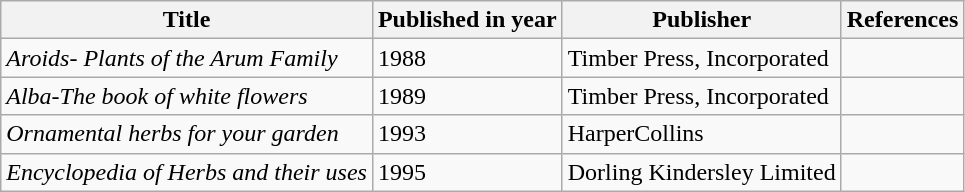<table class="wikitable">
<tr>
<th>Title</th>
<th>Published in year</th>
<th>Publisher</th>
<th>References</th>
</tr>
<tr>
<td><em>Aroids- Plants of the Arum Family</em></td>
<td>1988</td>
<td>Timber Press, Incorporated</td>
<td></td>
</tr>
<tr>
<td><em>Alba-The book of white flowers</em></td>
<td>1989</td>
<td>Timber Press, Incorporated</td>
<td></td>
</tr>
<tr>
<td><em>Ornamental herbs for your garden</em></td>
<td>1993</td>
<td>HarperCollins</td>
<td></td>
</tr>
<tr>
<td><em>Encyclopedia of Herbs and their uses</em></td>
<td>1995</td>
<td>Dorling Kindersley Limited</td>
<td></td>
</tr>
</table>
